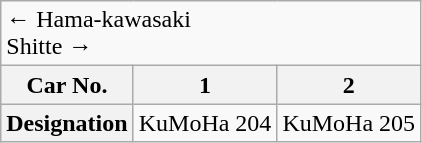<table class="wikitable">
<tr>
<td colspan="3"><div>← Hama-kawasaki</div><div>Shitte →</div></td>
</tr>
<tr>
<th>Car No.</th>
<th>1</th>
<th>2</th>
</tr>
<tr>
<th>Designation</th>
<td>KuMoHa 204</td>
<td>KuMoHa 205</td>
</tr>
</table>
